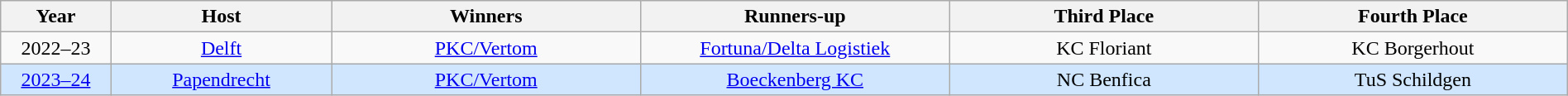<table class="wikitable" style="text-align:center; width:100%">
<tr>
<th width=5%>Year</th>
<th width=10%>Host</th>
<th width=14%>Winners</th>
<th width=14%>Runners-up</th>
<th width=14%>Third Place</th>
<th width=14%>Fourth Place</th>
</tr>
<tr>
<td>2022–23</td>
<td> <a href='#'>Delft</a></td>
<td> <a href='#'>PKC/Vertom</a></td>
<td> <a href='#'>Fortuna/Delta Logistiek</a></td>
<td> KC Floriant</td>
<td> KC Borgerhout</td>
</tr>
<tr style="background: #D0E6FF;">
<td><a href='#'>2023–24</a></td>
<td> <a href='#'>Papendrecht</a></td>
<td> <a href='#'>PKC/Vertom</a></td>
<td> <a href='#'>Boeckenberg KC</a></td>
<td> NC Benfica</td>
<td> TuS Schildgen</td>
</tr>
</table>
